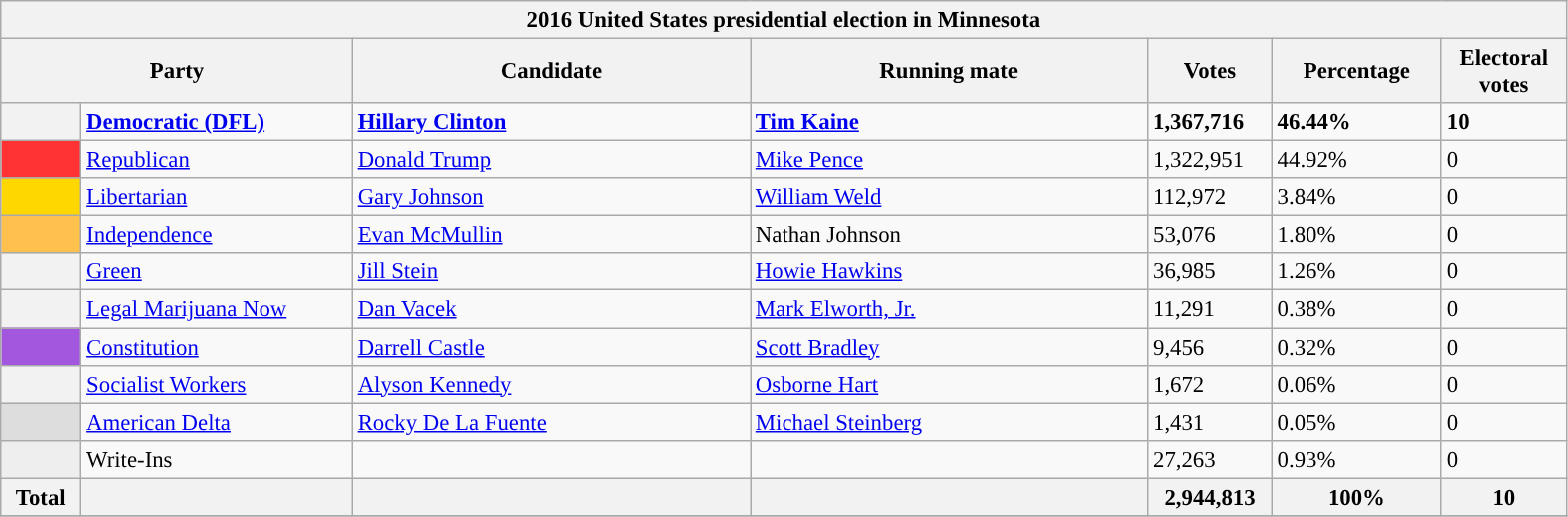<table class="wikitable" style="font-size: 95%;">
<tr>
<th colspan="7">2016 United States presidential election in Minnesota</th>
</tr>
<tr>
<th colspan="2" style="width: 15em">Party</th>
<th style="width: 17em">Candidate</th>
<th style="width: 17em">Running mate</th>
<th style="width: 5em">Votes</th>
<th style="width: 7em">Percentage</th>
<th style="width: 5em">Electoral votes</th>
</tr>
<tr>
<th style="background-color:"></th>
<td style="width: 130px"><strong><a href='#'>Democratic (DFL)</a></strong></td>
<td><strong><a href='#'>Hillary Clinton</a></strong></td>
<td><strong><a href='#'>Tim Kaine</a></strong></td>
<td><strong>1,367,716</strong></td>
<td><strong>46.44%</strong></td>
<td><strong>10</strong></td>
</tr>
<tr>
<th style="background-color:#FF3333; width: 3px"></th>
<td style="width: 130px"><a href='#'>Republican</a></td>
<td><a href='#'>Donald Trump</a></td>
<td><a href='#'>Mike Pence</a></td>
<td>1,322,951</td>
<td>44.92%</td>
<td>0</td>
</tr>
<tr>
<th style="background-color:#FFD700; width: 3px"></th>
<td style="width: 130px"><a href='#'>Libertarian</a></td>
<td><a href='#'>Gary Johnson</a></td>
<td><a href='#'>William Weld</a></td>
<td>112,972</td>
<td>3.84%</td>
<td>0</td>
</tr>
<tr>
<th style="background-color:#FFC14E; width: 3px"></th>
<td style="width: 130px"><a href='#'>Independence</a></td>
<td><a href='#'>Evan McMullin</a></td>
<td>Nathan Johnson</td>
<td>53,076</td>
<td>1.80%</td>
<td>0</td>
</tr>
<tr>
<th style="background-color:"></th>
<td style="width: 130px"><a href='#'>Green</a></td>
<td><a href='#'>Jill Stein</a></td>
<td><a href='#'>Howie Hawkins</a></td>
<td>36,985</td>
<td>1.26%</td>
<td>0</td>
</tr>
<tr>
<th style="background-color:"></th>
<td style="width: 130px"><a href='#'>Legal Marijuana Now</a></td>
<td><a href='#'>Dan Vacek</a></td>
<td><a href='#'>Mark Elworth, Jr.</a></td>
<td>11,291</td>
<td>0.38%</td>
<td>0</td>
</tr>
<tr>
<th style="background-color:#A356DE; width: 3px"></th>
<td style="width: 130px"><a href='#'>Constitution</a></td>
<td><a href='#'>Darrell Castle</a></td>
<td><a href='#'>Scott Bradley</a></td>
<td>9,456</td>
<td>0.32%</td>
<td>0</td>
</tr>
<tr>
<th style="background-color:"></th>
<td style="width: 130px"><a href='#'>Socialist Workers</a></td>
<td><a href='#'>Alyson Kennedy</a></td>
<td><a href='#'>Osborne Hart</a></td>
<td>1,672</td>
<td>0.06%</td>
<td>0</td>
</tr>
<tr>
<th style="background-color:#DDDDDD; width: 3px"></th>
<td style="width: 130px"><a href='#'>American Delta</a></td>
<td><a href='#'>Rocky De La Fuente</a></td>
<td><a href='#'>Michael Steinberg</a></td>
<td>1,431</td>
<td>0.05%</td>
<td>0</td>
</tr>
<tr>
<th style="background-color:#eeeeee; width: 3px"></th>
<td style="width: 130px">Write-Ins</td>
<td></td>
<td></td>
<td>27,263</td>
<td>0.93%</td>
<td>0</td>
</tr>
<tr>
<th>Total</th>
<th></th>
<th></th>
<th></th>
<th>2,944,813</th>
<th>100%</th>
<th>10</th>
</tr>
<tr>
</tr>
</table>
